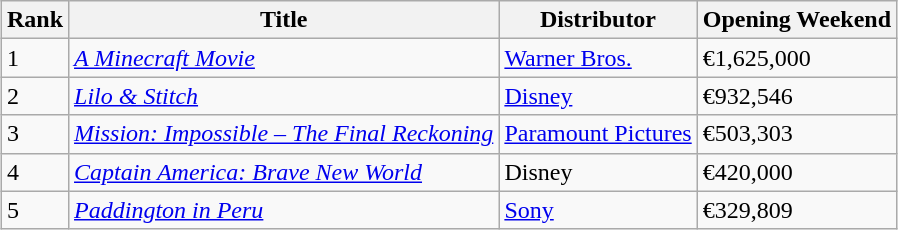<table class="wikitable sortable" style="margin:auto; margin:auto;">
<tr>
<th>Rank</th>
<th>Title</th>
<th>Distributor</th>
<th>Opening Weekend</th>
</tr>
<tr>
<td>1</td>
<td><em><a href='#'>A Minecraft Movie</a> </em> </td>
<td><a href='#'>Warner Bros.</a></td>
<td>€1,625,000</td>
</tr>
<tr>
<td>2</td>
<td><em><a href='#'>Lilo & Stitch</a> </em> </td>
<td><a href='#'>Disney</a></td>
<td>€932,546</td>
</tr>
<tr>
<td>3</td>
<td><em><a href='#'>Mission: Impossible – The Final Reckoning</a> </em> </td>
<td><a href='#'>Paramount Pictures</a></td>
<td>€503,303</td>
</tr>
<tr>
<td>4</td>
<td><em><a href='#'>Captain America: Brave New World</a> </em> </td>
<td>Disney</td>
<td>€420,000</td>
</tr>
<tr>
<td>5</td>
<td><em><a href='#'>Paddington in Peru</a> </em> </td>
<td><a href='#'>Sony</a></td>
<td>€329,809</td>
</tr>
</table>
